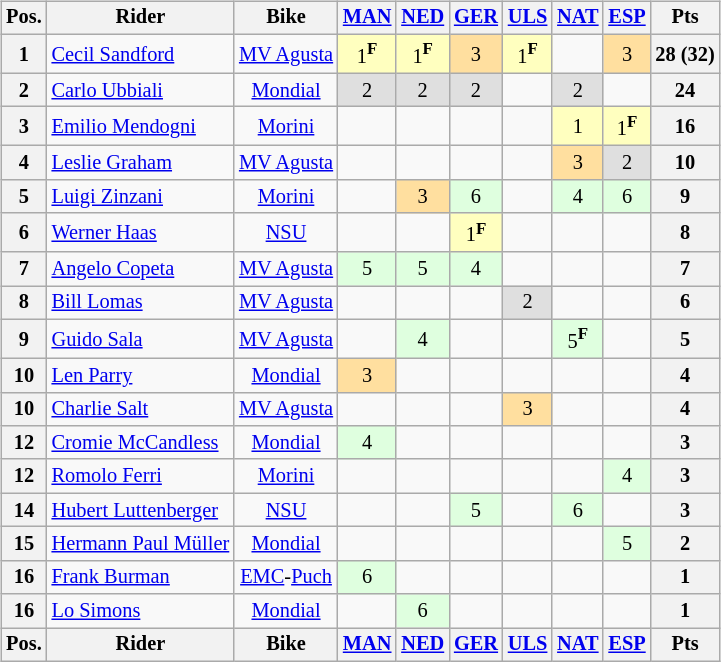<table>
<tr>
<td><br><table class="wikitable" style="font-size: 85%; text-align:center">
<tr>
<th>Pos.</th>
<th>Rider</th>
<th>Bike</th>
<th><a href='#'>MAN</a><br></th>
<th><a href='#'>NED</a><br></th>
<th><a href='#'>GER</a><br></th>
<th><a href='#'>ULS</a><br></th>
<th><a href='#'>NAT</a><br></th>
<th><a href='#'>ESP</a><br></th>
<th>Pts</th>
</tr>
<tr>
<th>1</th>
<td align="left"> <a href='#'>Cecil Sandford</a></td>
<td><a href='#'>MV Agusta</a></td>
<td style="background:#ffffbf;">1<strong><sup>F</sup></strong></td>
<td style="background:#ffffbf;">1<strong><sup>F</sup></strong></td>
<td style="background:#ffdf9f;">3</td>
<td style="background:#ffffbf;">1<strong><sup>F</sup></strong></td>
<td></td>
<td style="background:#ffdf9f;">3</td>
<th>28 (32)</th>
</tr>
<tr>
<th>2</th>
<td align="left"> <a href='#'>Carlo Ubbiali</a></td>
<td><a href='#'>Mondial</a></td>
<td style="background:#dfdfdf;">2</td>
<td style="background:#dfdfdf;">2</td>
<td style="background:#dfdfdf;">2</td>
<td></td>
<td style="background:#dfdfdf;">2</td>
<td></td>
<th>24</th>
</tr>
<tr>
<th>3</th>
<td align="left"> <a href='#'>Emilio Mendogni</a></td>
<td><a href='#'>Morini</a></td>
<td></td>
<td></td>
<td></td>
<td></td>
<td style="background:#ffffbf;">1</td>
<td style="background:#ffffbf;">1<strong><sup>F</sup></strong></td>
<th>16</th>
</tr>
<tr>
<th>4</th>
<td align="left"> <a href='#'>Leslie Graham</a></td>
<td><a href='#'>MV Agusta</a></td>
<td></td>
<td></td>
<td></td>
<td></td>
<td style="background:#ffdf9f;">3</td>
<td style="background:#dfdfdf;">2</td>
<th>10</th>
</tr>
<tr>
<th>5</th>
<td align="left"> <a href='#'>Luigi Zinzani</a></td>
<td><a href='#'>Morini</a></td>
<td></td>
<td style="background:#ffdf9f;">3</td>
<td style="background:#dfffdf;">6</td>
<td></td>
<td style="background:#dfffdf;">4</td>
<td style="background:#dfffdf;">6</td>
<th>9</th>
</tr>
<tr>
<th>6</th>
<td align="left"> <a href='#'>Werner Haas</a></td>
<td><a href='#'>NSU</a></td>
<td></td>
<td></td>
<td style="background:#ffffbf;">1<strong><sup>F</sup></strong></td>
<td></td>
<td></td>
<td></td>
<th>8</th>
</tr>
<tr>
<th>7</th>
<td align="left"> <a href='#'>Angelo Copeta</a></td>
<td><a href='#'>MV Agusta</a></td>
<td style="background:#dfffdf;">5</td>
<td style="background:#dfffdf;">5</td>
<td style="background:#dfffdf;">4</td>
<td></td>
<td></td>
<td></td>
<th>7</th>
</tr>
<tr>
<th>8</th>
<td align="left"> <a href='#'>Bill Lomas</a></td>
<td><a href='#'>MV Agusta</a></td>
<td></td>
<td></td>
<td></td>
<td style="background:#dfdfdf;">2</td>
<td></td>
<td></td>
<th>6</th>
</tr>
<tr>
<th>9</th>
<td align="left"> <a href='#'>Guido Sala</a></td>
<td><a href='#'>MV Agusta</a></td>
<td></td>
<td style="background:#dfffdf;">4</td>
<td></td>
<td></td>
<td style="background:#dfffdf;">5<strong><sup>F</sup></strong></td>
<td></td>
<th>5</th>
</tr>
<tr>
<th>10</th>
<td align="left"> <a href='#'>Len Parry</a></td>
<td><a href='#'>Mondial</a></td>
<td style="background:#ffdf9f;">3</td>
<td></td>
<td></td>
<td></td>
<td></td>
<td></td>
<th>4</th>
</tr>
<tr>
<th>10</th>
<td align="left"> <a href='#'>Charlie Salt</a></td>
<td><a href='#'>MV Agusta</a></td>
<td></td>
<td></td>
<td></td>
<td style="background:#ffdf9f;">3</td>
<td></td>
<td></td>
<th>4</th>
</tr>
<tr>
<th>12</th>
<td align="left"> <a href='#'>Cromie McCandless</a></td>
<td><a href='#'>Mondial</a></td>
<td style="background:#dfffdf;">4</td>
<td></td>
<td></td>
<td></td>
<td></td>
<td></td>
<th>3</th>
</tr>
<tr>
<th>12</th>
<td align="left"> <a href='#'>Romolo Ferri</a></td>
<td><a href='#'>Morini</a></td>
<td></td>
<td></td>
<td></td>
<td></td>
<td></td>
<td style="background:#dfffdf;">4</td>
<th>3</th>
</tr>
<tr>
<th>14</th>
<td align="left"> <a href='#'>Hubert Luttenberger</a></td>
<td><a href='#'>NSU</a></td>
<td></td>
<td></td>
<td style="background:#dfffdf;">5</td>
<td></td>
<td style="background:#dfffdf;">6</td>
<td></td>
<th>3</th>
</tr>
<tr>
<th>15</th>
<td align="left"> <a href='#'>Hermann Paul Müller</a></td>
<td><a href='#'>Mondial</a></td>
<td></td>
<td></td>
<td></td>
<td></td>
<td></td>
<td style="background:#dfffdf;">5</td>
<th>2</th>
</tr>
<tr>
<th>16</th>
<td align="left"> <a href='#'>Frank Burman</a></td>
<td><a href='#'>EMC</a>-<a href='#'>Puch</a></td>
<td style="background:#dfffdf;">6</td>
<td></td>
<td></td>
<td></td>
<td></td>
<td></td>
<th>1</th>
</tr>
<tr>
<th>16</th>
<td align="left"> <a href='#'>Lo Simons</a></td>
<td><a href='#'>Mondial</a></td>
<td></td>
<td style="background:#dfffdf;">6</td>
<td></td>
<td></td>
<td></td>
<td></td>
<th>1</th>
</tr>
<tr>
<th>Pos.</th>
<th>Rider</th>
<th>Bike</th>
<th><a href='#'>MAN</a><br></th>
<th><a href='#'>NED</a><br></th>
<th><a href='#'>GER</a><br></th>
<th><a href='#'>ULS</a><br></th>
<th><a href='#'>NAT</a><br></th>
<th><a href='#'>ESP</a><br></th>
<th>Pts</th>
</tr>
</table>
</td>
<td valign="top"><br></td>
</tr>
</table>
